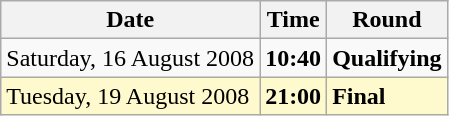<table class="wikitable">
<tr>
<th>Date</th>
<th>Time</th>
<th>Round</th>
</tr>
<tr>
<td>Saturday, 16 August 2008</td>
<td><strong>10:40</strong></td>
<td><strong>Qualifying</strong></td>
</tr>
<tr style=background:lemonchiffon>
<td>Tuesday, 19 August 2008</td>
<td><strong>21:00</strong></td>
<td><strong>Final</strong></td>
</tr>
</table>
